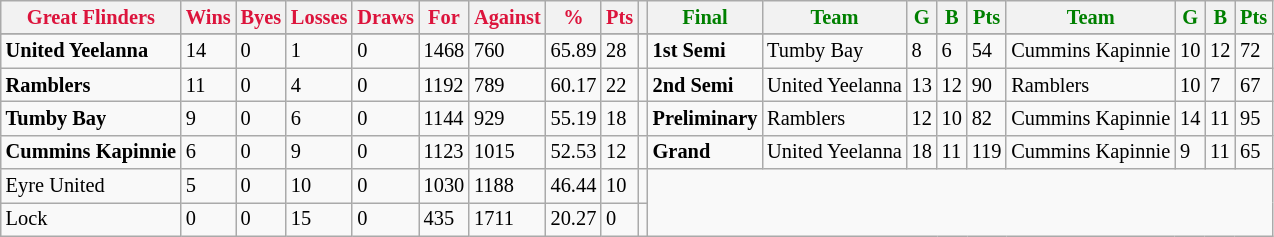<table style="font-size: 85%; text-align: left;" class="wikitable">
<tr>
<th style="color:crimson">Great Flinders</th>
<th style="color:crimson">Wins</th>
<th style="color:crimson">Byes</th>
<th style="color:crimson">Losses</th>
<th style="color:crimson">Draws</th>
<th style="color:crimson">For</th>
<th style="color:crimson">Against</th>
<th style="color:crimson">%</th>
<th style="color:crimson">Pts</th>
<th></th>
<th style="color:green">Final</th>
<th style="color:green">Team</th>
<th style="color:green">G</th>
<th style="color:green">B</th>
<th style="color:green">Pts</th>
<th style="color:green">Team</th>
<th style="color:green">G</th>
<th style="color:green">B</th>
<th style="color:green">Pts</th>
</tr>
<tr>
</tr>
<tr>
</tr>
<tr>
<td><strong>	United Yeelanna	</strong></td>
<td>14</td>
<td>0</td>
<td>1</td>
<td>0</td>
<td>1468</td>
<td>760</td>
<td>65.89</td>
<td>28</td>
<td></td>
<td><strong>1st Semi</strong></td>
<td>Tumby Bay</td>
<td>8</td>
<td>6</td>
<td>54</td>
<td>Cummins Kapinnie</td>
<td>10</td>
<td>12</td>
<td>72</td>
</tr>
<tr>
<td><strong>	Ramblers	</strong></td>
<td>11</td>
<td>0</td>
<td>4</td>
<td>0</td>
<td>1192</td>
<td>789</td>
<td>60.17</td>
<td>22</td>
<td></td>
<td><strong>2nd Semi</strong></td>
<td>United Yeelanna</td>
<td>13</td>
<td>12</td>
<td>90</td>
<td>Ramblers</td>
<td>10</td>
<td>7</td>
<td>67</td>
</tr>
<tr>
<td><strong>	Tumby Bay	</strong></td>
<td>9</td>
<td>0</td>
<td>6</td>
<td>0</td>
<td>1144</td>
<td>929</td>
<td>55.19</td>
<td>18</td>
<td></td>
<td><strong>Preliminary</strong></td>
<td>Ramblers</td>
<td>12</td>
<td>10</td>
<td>82</td>
<td>Cummins Kapinnie</td>
<td>14</td>
<td>11</td>
<td>95</td>
</tr>
<tr>
<td><strong>	Cummins Kapinnie	</strong></td>
<td>6</td>
<td>0</td>
<td>9</td>
<td>0</td>
<td>1123</td>
<td>1015</td>
<td>52.53</td>
<td>12</td>
<td></td>
<td><strong>Grand</strong></td>
<td>United Yeelanna</td>
<td>18</td>
<td>11</td>
<td>119</td>
<td>Cummins Kapinnie</td>
<td>9</td>
<td>11</td>
<td>65</td>
</tr>
<tr>
<td>Eyre United</td>
<td>5</td>
<td>0</td>
<td>10</td>
<td>0</td>
<td>1030</td>
<td>1188</td>
<td>46.44</td>
<td>10</td>
<td></td>
</tr>
<tr>
<td>Lock</td>
<td>0</td>
<td>0</td>
<td>15</td>
<td>0</td>
<td>435</td>
<td>1711</td>
<td>20.27</td>
<td>0</td>
<td></td>
</tr>
</table>
